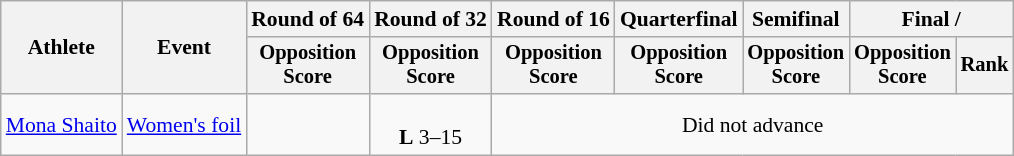<table class="wikitable" style="font-size:90%">
<tr>
<th rowspan=2>Athlete</th>
<th rowspan=2>Event</th>
<th>Round of 64</th>
<th>Round of 32</th>
<th>Round of 16</th>
<th>Quarterfinal</th>
<th>Semifinal</th>
<th colspan=2>Final / </th>
</tr>
<tr style="font-size:95%">
<th>Opposition<br>Score</th>
<th>Opposition<br>Score</th>
<th>Opposition<br>Score</th>
<th>Opposition<br>Score</th>
<th>Opposition<br>Score</th>
<th>Opposition<br>Score</th>
<th>Rank</th>
</tr>
<tr align=center>
<td align=left><a href='#'>Mona Shaito</a></td>
<td align=left><a href='#'>Women's foil</a></td>
<td></td>
<td><br><strong>L</strong> 3–15</td>
<td colspan=5>Did not advance</td>
</tr>
</table>
